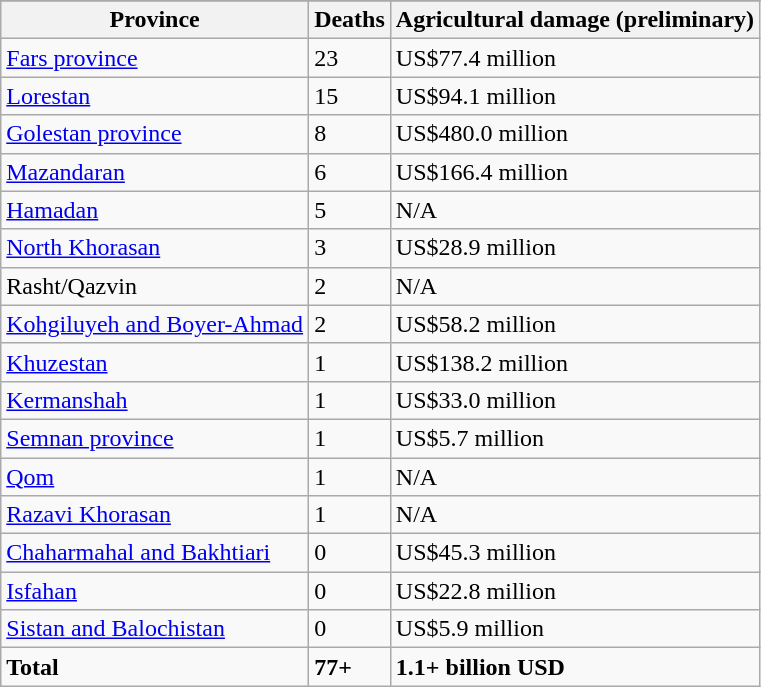<table class="wikitable">
<tr style="text-align:center;">
</tr>
<tr>
<th>Province</th>
<th>Deaths</th>
<th>Agricultural damage (preliminary)</th>
</tr>
<tr>
<td><a href='#'>Fars province</a></td>
<td>23</td>
<td>US$77.4 million</td>
</tr>
<tr>
<td><a href='#'>Lorestan</a></td>
<td>15</td>
<td>US$94.1 million</td>
</tr>
<tr>
<td><a href='#'>Golestan province</a></td>
<td>8</td>
<td>US$480.0 million</td>
</tr>
<tr>
<td><a href='#'>Mazandaran</a></td>
<td>6</td>
<td>US$166.4 million</td>
</tr>
<tr>
<td><a href='#'>Hamadan</a></td>
<td>5</td>
<td>N/A</td>
</tr>
<tr>
<td><a href='#'>North Khorasan</a></td>
<td>3</td>
<td>US$28.9 million</td>
</tr>
<tr>
<td>Rasht/Qazvin</td>
<td>2</td>
<td>N/A</td>
</tr>
<tr>
<td><a href='#'>Kohgiluyeh and Boyer-Ahmad</a></td>
<td>2</td>
<td>US$58.2 million</td>
</tr>
<tr>
<td><a href='#'>Khuzestan</a></td>
<td>1</td>
<td>US$138.2 million</td>
</tr>
<tr>
<td><a href='#'>Kermanshah</a></td>
<td>1</td>
<td>US$33.0 million</td>
</tr>
<tr>
<td><a href='#'>Semnan province</a></td>
<td>1</td>
<td>US$5.7 million</td>
</tr>
<tr>
<td><a href='#'>Qom</a></td>
<td>1</td>
<td>N/A</td>
</tr>
<tr>
<td><a href='#'>Razavi Khorasan</a></td>
<td>1</td>
<td>N/A</td>
</tr>
<tr>
<td><a href='#'>Chaharmahal and Bakhtiari</a></td>
<td>0</td>
<td>US$45.3 million</td>
</tr>
<tr>
<td><a href='#'>Isfahan</a></td>
<td>0</td>
<td>US$22.8 million</td>
</tr>
<tr>
<td><a href='#'>Sistan and Balochistan</a></td>
<td>0</td>
<td>US$5.9 million</td>
</tr>
<tr>
<td><strong>Total</strong></td>
<td><strong>77+</strong></td>
<td><strong>1.1+ billion USD</strong></td>
</tr>
</table>
